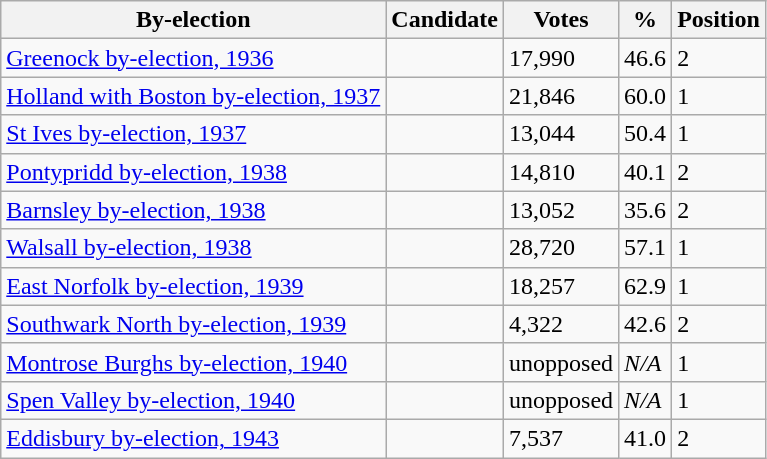<table class="wikitable sortable">
<tr>
<th>By-election</th>
<th>Candidate</th>
<th>Votes</th>
<th>%</th>
<th>Position</th>
</tr>
<tr>
<td><a href='#'>Greenock by-election, 1936</a></td>
<td></td>
<td>17,990</td>
<td>46.6</td>
<td>2</td>
</tr>
<tr>
<td><a href='#'>Holland with Boston by-election, 1937</a></td>
<td></td>
<td>21,846</td>
<td>60.0</td>
<td>1</td>
</tr>
<tr>
<td><a href='#'>St Ives by-election, 1937</a></td>
<td></td>
<td>13,044</td>
<td>50.4</td>
<td>1</td>
</tr>
<tr>
<td><a href='#'>Pontypridd by-election, 1938</a></td>
<td></td>
<td>14,810</td>
<td>40.1</td>
<td>2</td>
</tr>
<tr>
<td><a href='#'>Barnsley by-election, 1938</a></td>
<td></td>
<td>13,052</td>
<td>35.6</td>
<td>2</td>
</tr>
<tr>
<td><a href='#'>Walsall by-election, 1938</a></td>
<td></td>
<td>28,720</td>
<td>57.1</td>
<td>1</td>
</tr>
<tr>
<td><a href='#'>East Norfolk by-election, 1939</a></td>
<td></td>
<td>18,257</td>
<td>62.9</td>
<td>1</td>
</tr>
<tr>
<td><a href='#'>Southwark North by-election, 1939</a></td>
<td></td>
<td>4,322</td>
<td>42.6</td>
<td>2</td>
</tr>
<tr>
<td><a href='#'>Montrose Burghs by-election, 1940</a></td>
<td></td>
<td>unopposed</td>
<td><em>N/A</em></td>
<td>1</td>
</tr>
<tr>
<td><a href='#'>Spen Valley by-election, 1940</a></td>
<td></td>
<td>unopposed</td>
<td><em>N/A</em></td>
<td>1</td>
</tr>
<tr>
<td><a href='#'>Eddisbury by-election, 1943</a></td>
<td></td>
<td>7,537</td>
<td>41.0</td>
<td>2</td>
</tr>
</table>
